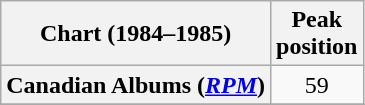<table class="wikitable sortable plainrowheaders" style="text-align:center">
<tr>
<th scope="col">Chart (1984–1985)</th>
<th scope="col">Peak<br>position</th>
</tr>
<tr>
<th scope="row">Canadian Albums (<em><a href='#'>RPM</a></em>)</th>
<td>59</td>
</tr>
<tr>
</tr>
<tr>
</tr>
</table>
